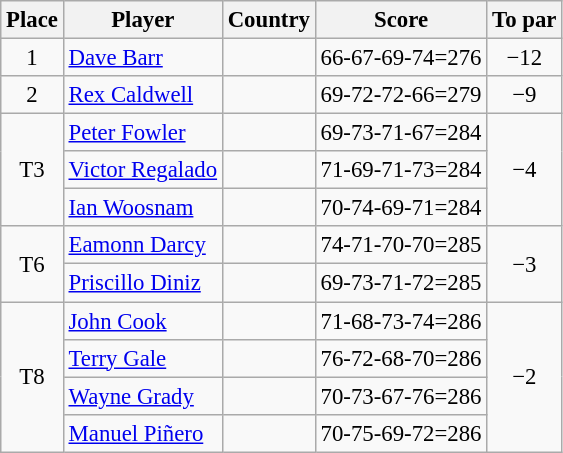<table class="wikitable" style="font-size:95%;">
<tr>
<th>Place</th>
<th>Player</th>
<th>Country</th>
<th>Score</th>
<th>To par</th>
</tr>
<tr>
<td align=center>1</td>
<td><a href='#'>Dave Barr</a></td>
<td></td>
<td>66-67-69-74=276</td>
<td align=center>−12 </td>
</tr>
<tr>
<td align=center>2</td>
<td><a href='#'>Rex Caldwell</a></td>
<td></td>
<td>69-72-72-66=279</td>
<td align=center>−9</td>
</tr>
<tr>
<td rowspan=3 align=center>T3</td>
<td><a href='#'>Peter Fowler</a></td>
<td></td>
<td>69-73-71-67=284</td>
<td rowspan=3 align=center>−4</td>
</tr>
<tr>
<td><a href='#'>Victor Regalado</a></td>
<td></td>
<td>71-69-71-73=284</td>
</tr>
<tr>
<td><a href='#'>Ian Woosnam</a></td>
<td></td>
<td>70-74-69-71=284</td>
</tr>
<tr>
<td rowspan=2 align=center>T6</td>
<td><a href='#'>Eamonn Darcy</a></td>
<td></td>
<td>74-71-70-70=285</td>
<td rowspan=2 align=center>−3</td>
</tr>
<tr>
<td><a href='#'>Priscillo Diniz</a></td>
<td></td>
<td>69-73-71-72=285</td>
</tr>
<tr>
<td rowspan=4 align=center>T8</td>
<td><a href='#'>John Cook</a></td>
<td></td>
<td>71-68-73-74=286</td>
<td rowspan=4 align=center>−2</td>
</tr>
<tr>
<td><a href='#'>Terry Gale</a></td>
<td></td>
<td>76-72-68-70=286</td>
</tr>
<tr>
<td><a href='#'>Wayne Grady</a></td>
<td></td>
<td>70-73-67-76=286</td>
</tr>
<tr>
<td><a href='#'>Manuel Piñero</a></td>
<td></td>
<td>70-75-69-72=286</td>
</tr>
</table>
